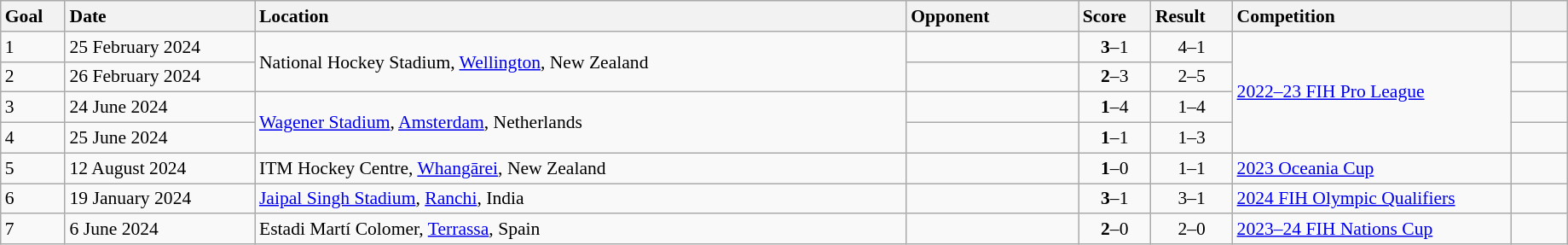<table class="wikitable sortable" style="font-size:90%" width=97%>
<tr>
<th style="width: 25px; text-align: left">Goal</th>
<th style="width: 100px; text-align: left">Date</th>
<th style="width: 360px; text-align: left">Location</th>
<th style="width: 90px; text-align: left">Opponent</th>
<th style="width: 30px; text-align: left">Score</th>
<th style="width: 30px; text-align: left">Result</th>
<th style="width: 150px; text-align: left">Competition</th>
<th style="width: 25px; text-align: left"></th>
</tr>
<tr>
<td>1</td>
<td>25 February 2024</td>
<td rowspan=2>National Hockey Stadium, <a href='#'>Wellington</a>, New Zealand</td>
<td></td>
<td align="center"><strong>3</strong>–1</td>
<td align="center">4–1</td>
<td rowspan=4><a href='#'>2022–23 FIH Pro League</a></td>
<td></td>
</tr>
<tr>
<td>2</td>
<td>26 February 2024</td>
<td></td>
<td align="center"><strong>2</strong>–3</td>
<td align="center">2–5</td>
<td></td>
</tr>
<tr>
<td>3</td>
<td>24 June 2024</td>
<td rowspan=2><a href='#'>Wagener Stadium</a>, <a href='#'>Amsterdam</a>, Netherlands</td>
<td></td>
<td align="center"><strong>1</strong>–4</td>
<td align="center">1–4</td>
<td></td>
</tr>
<tr>
<td>4</td>
<td>25 June 2024</td>
<td></td>
<td align="center"><strong>1</strong>–1</td>
<td align="center">1–3</td>
<td></td>
</tr>
<tr>
<td>5</td>
<td>12 August 2024</td>
<td>ITM Hockey Centre, <a href='#'>Whangārei</a>, New Zealand</td>
<td></td>
<td align="center"><strong>1</strong>–0</td>
<td align="center">1–1</td>
<td><a href='#'>2023 Oceania Cup</a></td>
<td></td>
</tr>
<tr>
<td>6</td>
<td>19 January 2024</td>
<td><a href='#'>Jaipal Singh Stadium</a>, <a href='#'>Ranchi</a>, India</td>
<td></td>
<td align="center"><strong>3</strong>–1</td>
<td align="center">3–1</td>
<td><a href='#'>2024 FIH Olympic Qualifiers</a></td>
<td></td>
</tr>
<tr>
<td>7</td>
<td>6 June 2024</td>
<td>Estadi Martí Colomer, <a href='#'>Terrassa</a>, Spain</td>
<td></td>
<td align="center"><strong>2</strong>–0</td>
<td align="center">2–0</td>
<td><a href='#'>2023–24 FIH Nations Cup</a></td>
<td></td>
</tr>
</table>
